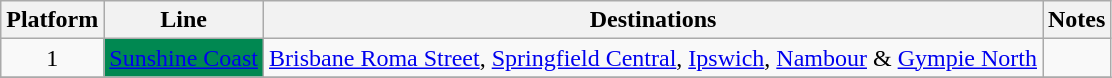<table class="wikitable" style="float: none; margin: 0.5em; ">
<tr>
<th>Platform</th>
<th>Line</th>
<th>Destinations</th>
<th>Notes</th>
</tr>
<tr>
<td style="text-align:center;">1</td>
<td rowspan="2" style=background:#008851><a href='#'><span>Sunshine Coast</span></a></td>
<td><a href='#'>Brisbane Roma Street</a>, <a href='#'>Springfield Central</a>, <a href='#'>Ipswich</a>, <a href='#'>Nambour</a> & <a href='#'>Gympie North</a></td>
<td></td>
</tr>
<tr>
</tr>
</table>
